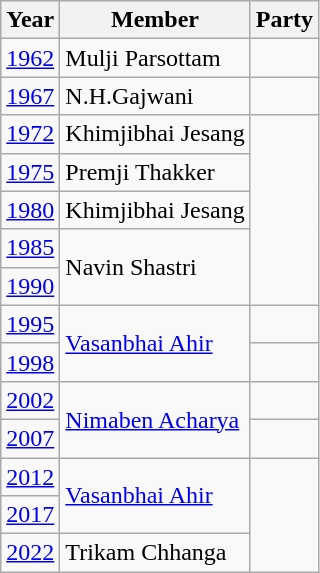<table class="wikitable sortable">
<tr>
<th>Year</th>
<th>Member</th>
<th colspan="2">Party</th>
</tr>
<tr>
<td><a href='#'>1962</a></td>
<td>Mulji Parsottam</td>
<td></td>
</tr>
<tr>
<td><a href='#'>1967</a></td>
<td>N.H.Gajwani</td>
<td></td>
</tr>
<tr>
<td><a href='#'>1972</a></td>
<td>Khimjibhai Jesang</td>
</tr>
<tr>
<td><a href='#'>1975</a></td>
<td>Premji Thakker</td>
</tr>
<tr>
<td><a href='#'>1980</a></td>
<td>Khimjibhai Jesang</td>
</tr>
<tr>
<td><a href='#'>1985</a></td>
<td rowspan = 2>Navin Shastri</td>
</tr>
<tr>
<td><a href='#'>1990</a></td>
</tr>
<tr>
<td><a href='#'>1995</a></td>
<td rowspan= 2><a href='#'>Vasanbhai Ahir</a></td>
<td></td>
</tr>
<tr>
<td><a href='#'>1998</a></td>
</tr>
<tr>
<td><a href='#'>2002</a></td>
<td rowspan =2><a href='#'>Nimaben Acharya</a></td>
<td></td>
</tr>
<tr>
<td><a href='#'>2007</a></td>
<td></td>
</tr>
<tr>
<td><a href='#'>2012</a></td>
<td rowspan= 2><a href='#'>Vasanbhai Ahir</a></td>
</tr>
<tr>
<td><a href='#'>2017</a></td>
</tr>
<tr>
<td><a href='#'>2022</a></td>
<td>Trikam Chhanga</td>
</tr>
</table>
